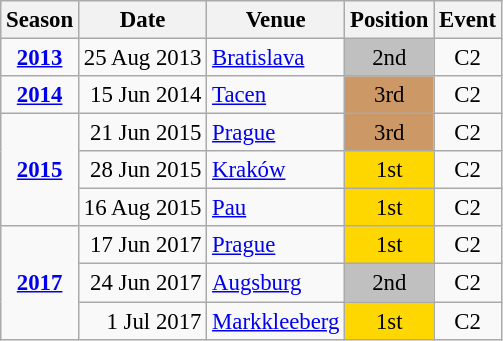<table class="wikitable" style="text-align:center; font-size:95%;">
<tr>
<th>Season</th>
<th>Date</th>
<th>Venue</th>
<th>Position</th>
<th>Event</th>
</tr>
<tr>
<td><strong><a href='#'>2013</a></strong></td>
<td align=right>25 Aug 2013</td>
<td align=left><a href='#'>Bratislava</a></td>
<td bgcolor=silver>2nd</td>
<td>C2</td>
</tr>
<tr>
<td><strong><a href='#'>2014</a></strong></td>
<td align=right>15 Jun 2014</td>
<td align=left><a href='#'>Tacen</a></td>
<td bgcolor=cc9966>3rd</td>
<td>C2</td>
</tr>
<tr>
<td rowspan=3><strong><a href='#'>2015</a></strong></td>
<td align=right>21 Jun 2015</td>
<td align=left><a href='#'>Prague</a></td>
<td bgcolor=cc9966>3rd</td>
<td>C2</td>
</tr>
<tr>
<td align=right>28 Jun 2015</td>
<td align=left><a href='#'>Kraków</a></td>
<td bgcolor=gold>1st</td>
<td>C2</td>
</tr>
<tr>
<td align=right>16 Aug 2015</td>
<td align=left><a href='#'>Pau</a></td>
<td bgcolor=gold>1st</td>
<td>C2</td>
</tr>
<tr>
<td rowspan=3><strong><a href='#'>2017</a></strong></td>
<td align=right>17 Jun 2017</td>
<td align=left><a href='#'>Prague</a></td>
<td bgcolor=gold>1st</td>
<td>C2</td>
</tr>
<tr>
<td align=right>24 Jun 2017</td>
<td align=left><a href='#'>Augsburg</a></td>
<td bgcolor=silver>2nd</td>
<td>C2</td>
</tr>
<tr>
<td align=right>1 Jul 2017</td>
<td align=left><a href='#'>Markkleeberg</a></td>
<td bgcolor=gold>1st</td>
<td>C2</td>
</tr>
</table>
